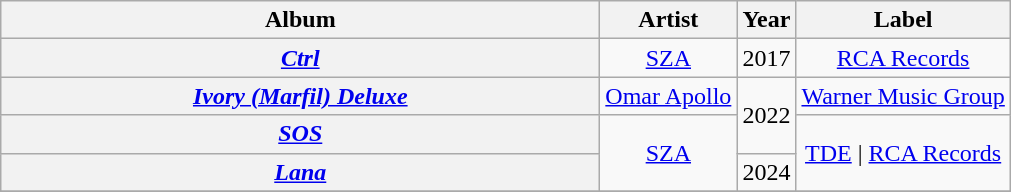<table class="wikitable plainrowheaders" style="text-align:center;">
<tr>
<th scope="col" style="width:24.5em;">Album</th>
<th scope="col">Artist</th>
<th scope="col">Year</th>
<th scope="col">Label</th>
</tr>
<tr>
<th scope="row"><em><a href='#'>Ctrl</a></em></th>
<td><a href='#'>SZA</a></td>
<td>2017</td>
<td><a href='#'>RCA Records</a></td>
</tr>
<tr>
<th scope="row"><em><a href='#'>Ivory (Marfil) Deluxe</a></em></th>
<td><a href='#'>Omar Apollo</a></td>
<td rowspan="2">2022</td>
<td><a href='#'>Warner Music Group</a></td>
</tr>
<tr>
<th scope="row"><em><a href='#'>SOS</a></em></th>
<td rowspan="2"><a href='#'>SZA</a></td>
<td rowspan="2"><a href='#'>TDE</a> | <a href='#'>RCA Records</a></td>
</tr>
<tr>
<th scope="row"><em><a href='#'>Lana</a></em></th>
<td>2024</td>
</tr>
<tr>
</tr>
</table>
